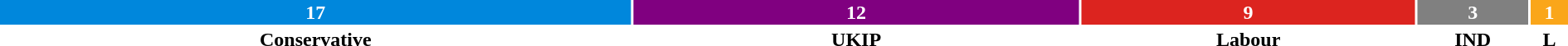<table style="width:100%; text-align:center;">
<tr style="color:white;">
<td style="background:#0087dc; width:40.5%;"><strong>17</strong></td>
<td style="background:purple; width:28.6%;"><strong>12</strong></td>
<td style="background:#dc241f; width:21.4%;"><strong>9</strong></td>
<td style="background:grey; width:7.1%;"><strong>3</strong></td>
<td style="background:#FAA61A; width:2.4%;"><strong>1</strong></td>
</tr>
<tr>
<td><span><strong>Conservative</strong></span></td>
<td><span><strong>UKIP</strong></span></td>
<td><span><strong>Labour</strong></span></td>
<td><span><strong>IND</strong></span></td>
<td><span><strong>L</strong></span></td>
</tr>
</table>
